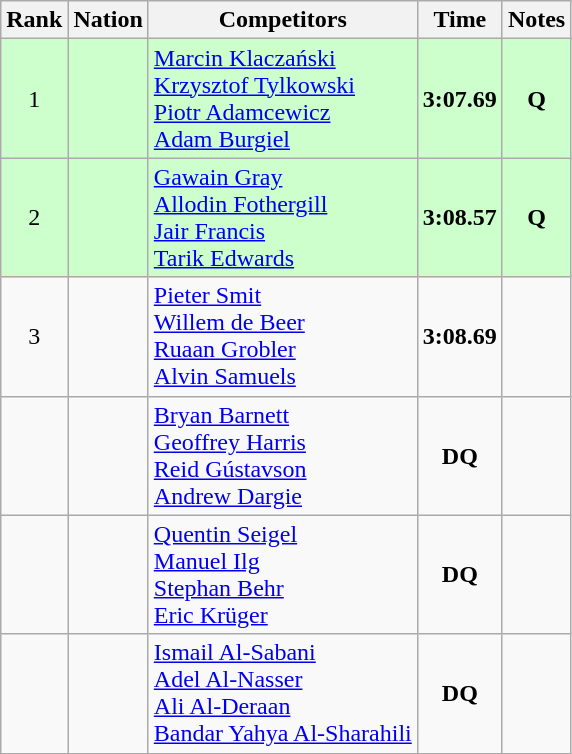<table class="wikitable sortable" style="text-align:center">
<tr>
<th>Rank</th>
<th>Nation</th>
<th>Competitors</th>
<th>Time</th>
<th>Notes</th>
</tr>
<tr bgcolor=ccffcc>
<td>1</td>
<td align=left></td>
<td align=left><a href='#'>Marcin Klaczański</a><br><a href='#'>Krzysztof Tylkowski</a><br><a href='#'>Piotr Adamcewicz</a><br><a href='#'>Adam Burgiel</a></td>
<td><strong>3:07.69</strong></td>
<td><strong>Q</strong></td>
</tr>
<tr bgcolor=ccffcc>
<td>2</td>
<td align=left></td>
<td align=left><a href='#'>Gawain Gray</a><br><a href='#'>Allodin Fothergill</a><br><a href='#'>Jair Francis</a><br><a href='#'>Tarik Edwards</a></td>
<td><strong>3:08.57</strong></td>
<td><strong>Q</strong></td>
</tr>
<tr>
<td>3</td>
<td align=left></td>
<td align=left><a href='#'>Pieter Smit</a><br><a href='#'>Willem de Beer</a><br><a href='#'>Ruaan Grobler</a><br><a href='#'>Alvin Samuels</a></td>
<td><strong>3:08.69</strong></td>
<td></td>
</tr>
<tr>
<td></td>
<td align=left></td>
<td align=left><a href='#'>Bryan Barnett</a><br><a href='#'>Geoffrey Harris</a><br><a href='#'>Reid Gústavson</a><br><a href='#'>Andrew Dargie</a></td>
<td><strong>DQ</strong></td>
<td></td>
</tr>
<tr>
<td></td>
<td align=left></td>
<td align=left><a href='#'>Quentin Seigel</a><br><a href='#'>Manuel Ilg</a><br><a href='#'>Stephan Behr</a><br><a href='#'>Eric Krüger</a></td>
<td><strong>DQ</strong></td>
<td></td>
</tr>
<tr>
<td></td>
<td align=left></td>
<td align=left><a href='#'>Ismail Al-Sabani</a><br><a href='#'>Adel Al-Nasser</a><br><a href='#'>Ali Al-Deraan</a><br><a href='#'>Bandar Yahya Al-Sharahili</a></td>
<td><strong>DQ</strong></td>
<td></td>
</tr>
</table>
